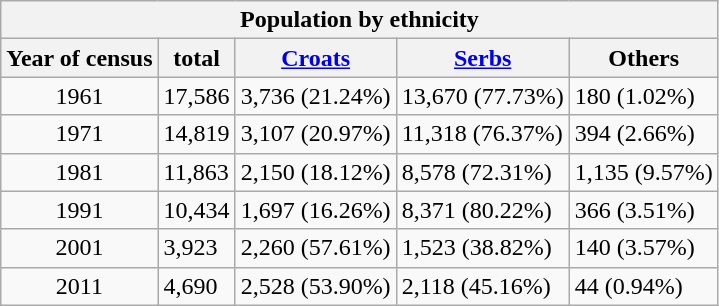<table class=wikitable>
<tr>
<th colspan="5">Population by ethnicity</th>
</tr>
<tr bgcolor="#efefef">
<th>Year of census</th>
<th>total</th>
<th><a href='#'>Croats</a></th>
<th><a href='#'>Serbs</a></th>
<th>Others</th>
</tr>
<tr>
<td align=center>1961</td>
<td>17,586</td>
<td>3,736 (21.24%)</td>
<td>13,670 (77.73%)</td>
<td>180 (1.02%)</td>
</tr>
<tr>
<td align=center>1971</td>
<td>14,819</td>
<td>3,107 (20.97%)</td>
<td>11,318 (76.37%)</td>
<td>394 (2.66%)</td>
</tr>
<tr>
<td align=center>1981</td>
<td>11,863</td>
<td>2,150 (18.12%)</td>
<td>8,578 (72.31%)</td>
<td>1,135 (9.57%)</td>
</tr>
<tr>
<td align=center>1991</td>
<td>10,434</td>
<td>1,697 (16.26%)</td>
<td>8,371 (80.22%)</td>
<td>366 (3.51%)</td>
</tr>
<tr>
<td align=center>2001</td>
<td>3,923</td>
<td>2,260 (57.61%)</td>
<td>1,523 (38.82%)</td>
<td>140 (3.57%)</td>
</tr>
<tr>
<td align=center>2011</td>
<td>4,690</td>
<td>2,528 (53.90%)</td>
<td>2,118 (45.16%)</td>
<td>44 (0.94%)</td>
</tr>
</table>
